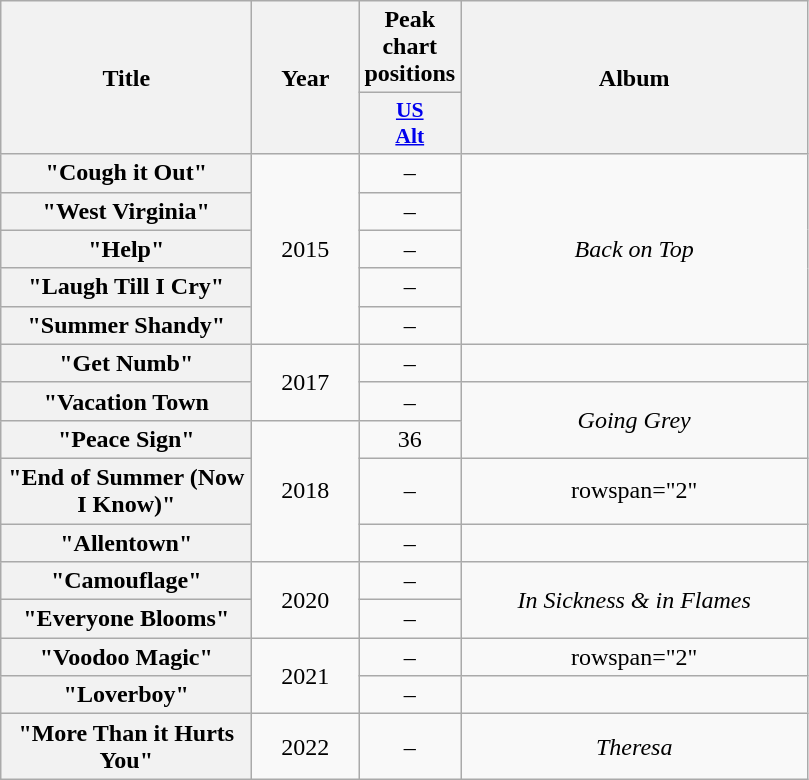<table class="wikitable plainrowheaders" style="text-align:center;" border="1">
<tr>
<th scope="col" rowspan="2" style="width:10em;">Title</th>
<th scope="col" rowspan="2" style="width:4em;">Year</th>
<th scope="col" colspan="1">Peak chart positions</th>
<th scope="col" rowspan="2" style="width:14em;">Album</th>
</tr>
<tr>
<th scope="col" style="width:2em;font-size:90%;"><a href='#'>US<br>Alt</a><br></th>
</tr>
<tr>
<th scope="row">"Cough it Out"</th>
<td rowspan="5">2015</td>
<td>–</td>
<td rowspan="5"><em>Back on Top</em></td>
</tr>
<tr>
<th scope="row">"West Virginia"</th>
<td>–</td>
</tr>
<tr>
<th scope="row">"Help"</th>
<td>–</td>
</tr>
<tr>
<th scope="row">"Laugh Till I Cry"</th>
<td>–</td>
</tr>
<tr>
<th scope="row">"Summer Shandy"</th>
<td>–</td>
</tr>
<tr>
<th scope="row">"Get Numb"</th>
<td rowspan="2">2017</td>
<td>–</td>
<td></td>
</tr>
<tr>
<th scope="row">"Vacation Town</th>
<td>–</td>
<td rowspan="2"><em>Going Grey</em></td>
</tr>
<tr>
<th scope="row">"Peace Sign"</th>
<td rowspan="3">2018</td>
<td>36</td>
</tr>
<tr>
<th scope="row">"End of Summer (Now I Know)"</th>
<td>–</td>
<td>rowspan="2" </td>
</tr>
<tr>
<th scope="row">"Allentown"<br></th>
<td>–</td>
</tr>
<tr>
<th scope="row">"Camouflage"</th>
<td rowspan="2">2020</td>
<td>–</td>
<td rowspan="2"><em>In Sickness & in Flames</em></td>
</tr>
<tr>
<th scope="row">"Everyone Blooms"</th>
<td>–</td>
</tr>
<tr>
<th scope="row">"Voodoo Magic"</th>
<td rowspan="2">2021</td>
<td>–</td>
<td>rowspan="2" </td>
</tr>
<tr>
<th scope="row">"Loverboy"</th>
<td>–</td>
</tr>
<tr>
<th scope="row">"More Than it Hurts You"</th>
<td>2022</td>
<td>–</td>
<td><em>Theresa</em></td>
</tr>
</table>
